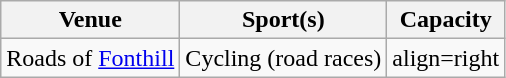<table class="wikitable sortable">
<tr>
<th>Venue</th>
<th>Sport(s)</th>
<th>Capacity</th>
</tr>
<tr>
<td>Roads of <a href='#'>Fonthill</a></td>
<td>Cycling (road races)</td>
<td>align=right </td>
</tr>
</table>
